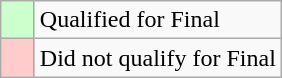<table class="wikitable">
<tr>
<td width=15px bgcolor="#cfc"></td>
<td>Qualified for Final</td>
</tr>
<tr>
<td width=15px bgcolor=#fcc></td>
<td>Did not qualify for Final</td>
</tr>
</table>
